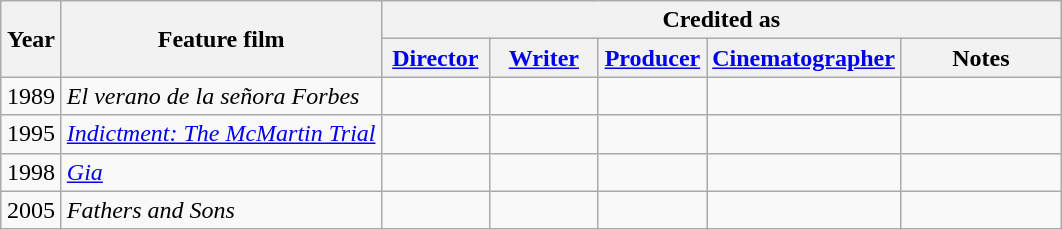<table class="wikitable sortable" style="text-align:center">
<tr>
<th rowspan="2" style="width:33px;">Year</th>
<th rowspan="2">Feature film</th>
<th colspan="6">Credited as</th>
</tr>
<tr>
<th width=65><a href='#'>Director</a></th>
<th width=65><a href='#'>Writer</a></th>
<th width=65><a href='#'>Producer</a></th>
<th width=65><a href='#'>Cinematographer</a></th>
<th width=100>Notes</th>
</tr>
<tr>
<td>1989</td>
<td style="text-align:left;"><em>El verano de la señora Forbes</em></td>
<td></td>
<td></td>
<td></td>
<td></td>
<td></td>
</tr>
<tr>
<td>1995</td>
<td style="text-align:left;"><em><a href='#'>Indictment: The McMartin Trial</a></em></td>
<td></td>
<td></td>
<td></td>
<td></td>
<td></td>
</tr>
<tr>
<td>1998</td>
<td style="text-align:left;"><em><a href='#'>Gia</a></em></td>
<td></td>
<td></td>
<td></td>
<td></td>
<td></td>
</tr>
<tr>
<td>2005</td>
<td style="text-align:left;"><em>Fathers and Sons</em></td>
<td></td>
<td></td>
<td></td>
<td></td>
</tr>
</table>
